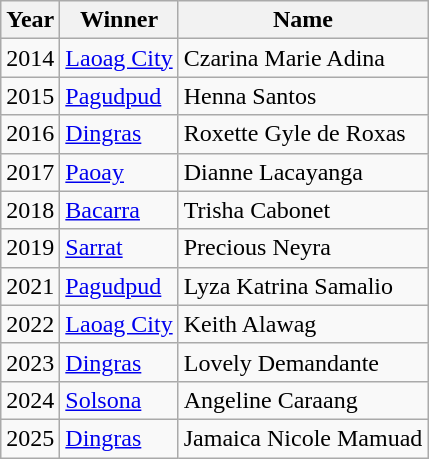<table class="wikitable">
<tr>
<th>Year</th>
<th>Winner</th>
<th>Name</th>
</tr>
<tr>
<td>2014</td>
<td> <a href='#'>Laoag City</a></td>
<td>Czarina Marie Adina</td>
</tr>
<tr>
<td>2015</td>
<td> <a href='#'>Pagudpud</a></td>
<td>Henna Santos</td>
</tr>
<tr>
<td>2016</td>
<td> <a href='#'>Dingras</a></td>
<td>Roxette Gyle de Roxas</td>
</tr>
<tr>
<td>2017</td>
<td>  <a href='#'>Paoay</a></td>
<td>Dianne Lacayanga</td>
</tr>
<tr>
<td>2018</td>
<td> <a href='#'>Bacarra</a></td>
<td>Trisha Cabonet</td>
</tr>
<tr>
<td>2019</td>
<td> <a href='#'>Sarrat</a></td>
<td>Precious Neyra</td>
</tr>
<tr>
<td>2021</td>
<td> <a href='#'>Pagudpud</a></td>
<td>Lyza Katrina Samalio</td>
</tr>
<tr>
<td>2022</td>
<td> <a href='#'>Laoag City</a></td>
<td>Keith Alawag</td>
</tr>
<tr>
<td>2023</td>
<td> <a href='#'>Dingras</a></td>
<td>Lovely Demandante</td>
</tr>
<tr>
<td>2024</td>
<td> <a href='#'>Solsona</a></td>
<td>Angeline Caraang</td>
</tr>
<tr>
<td>2025</td>
<td> <a href='#'>Dingras</a></td>
<td>Jamaica Nicole Mamuad</td>
</tr>
</table>
